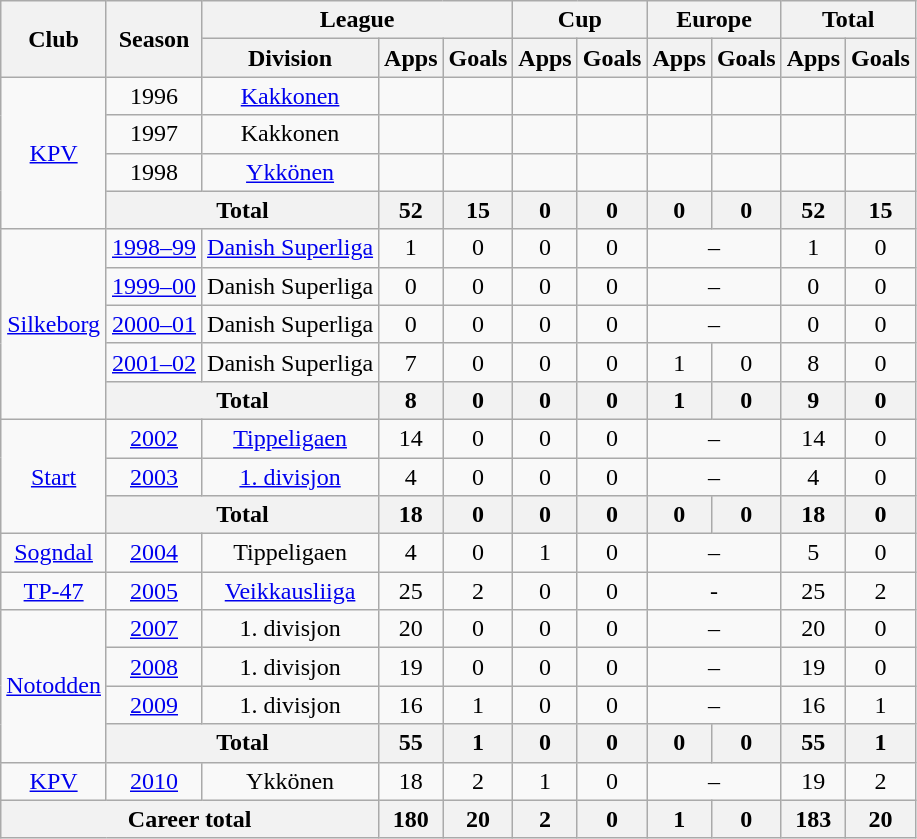<table class="wikitable" style="text-align:center">
<tr>
<th rowspan="2">Club</th>
<th rowspan="2">Season</th>
<th colspan="3">League</th>
<th colspan="2">Cup</th>
<th colspan="2">Europe</th>
<th colspan="2">Total</th>
</tr>
<tr>
<th>Division</th>
<th>Apps</th>
<th>Goals</th>
<th>Apps</th>
<th>Goals</th>
<th>Apps</th>
<th>Goals</th>
<th>Apps</th>
<th>Goals</th>
</tr>
<tr>
<td rowspan=4><a href='#'>KPV</a></td>
<td>1996</td>
<td><a href='#'>Kakkonen</a></td>
<td></td>
<td></td>
<td></td>
<td></td>
<td></td>
<td></td>
<td></td>
<td></td>
</tr>
<tr>
<td>1997</td>
<td>Kakkonen</td>
<td></td>
<td></td>
<td></td>
<td></td>
<td></td>
<td></td>
<td></td>
<td></td>
</tr>
<tr>
<td>1998</td>
<td><a href='#'>Ykkönen</a></td>
<td></td>
<td></td>
<td></td>
<td></td>
<td></td>
<td></td>
<td></td>
<td></td>
</tr>
<tr>
<th colspan=2>Total</th>
<th>52</th>
<th>15</th>
<th>0</th>
<th>0</th>
<th>0</th>
<th>0</th>
<th>52</th>
<th>15</th>
</tr>
<tr>
<td rowspan=5><a href='#'>Silkeborg</a></td>
<td><a href='#'>1998–99</a></td>
<td><a href='#'>Danish Superliga</a></td>
<td>1</td>
<td>0</td>
<td>0</td>
<td>0</td>
<td colspan=2>–</td>
<td>1</td>
<td>0</td>
</tr>
<tr>
<td><a href='#'>1999–00</a></td>
<td>Danish Superliga</td>
<td>0</td>
<td>0</td>
<td>0</td>
<td>0</td>
<td colspan=2>–</td>
<td>0</td>
<td>0</td>
</tr>
<tr>
<td><a href='#'>2000–01</a></td>
<td>Danish Superliga</td>
<td>0</td>
<td>0</td>
<td>0</td>
<td>0</td>
<td colspan=2>–</td>
<td>0</td>
<td>0</td>
</tr>
<tr>
<td><a href='#'>2001–02</a></td>
<td>Danish Superliga</td>
<td>7</td>
<td>0</td>
<td>0</td>
<td>0</td>
<td>1</td>
<td>0</td>
<td>8</td>
<td>0</td>
</tr>
<tr>
<th colspan=2>Total</th>
<th>8</th>
<th>0</th>
<th>0</th>
<th>0</th>
<th>1</th>
<th>0</th>
<th>9</th>
<th>0</th>
</tr>
<tr>
<td rowspan=3><a href='#'>Start</a></td>
<td><a href='#'>2002</a></td>
<td><a href='#'>Tippeligaen</a></td>
<td>14</td>
<td>0</td>
<td>0</td>
<td>0</td>
<td colspan=2>–</td>
<td>14</td>
<td>0</td>
</tr>
<tr>
<td><a href='#'>2003</a></td>
<td><a href='#'>1. divisjon</a></td>
<td>4</td>
<td>0</td>
<td>0</td>
<td>0</td>
<td colspan=2>–</td>
<td>4</td>
<td>0</td>
</tr>
<tr>
<th colspan=2>Total</th>
<th>18</th>
<th>0</th>
<th>0</th>
<th>0</th>
<th>0</th>
<th>0</th>
<th>18</th>
<th>0</th>
</tr>
<tr>
<td><a href='#'>Sogndal</a></td>
<td><a href='#'>2004</a></td>
<td>Tippeligaen</td>
<td>4</td>
<td>0</td>
<td>1</td>
<td>0</td>
<td colspan=2>–</td>
<td>5</td>
<td>0</td>
</tr>
<tr>
<td><a href='#'>TP-47</a></td>
<td><a href='#'>2005</a></td>
<td><a href='#'>Veikkausliiga</a></td>
<td>25</td>
<td>2</td>
<td>0</td>
<td>0</td>
<td colspan=2>-</td>
<td>25</td>
<td>2</td>
</tr>
<tr>
<td rowspan=4><a href='#'>Notodden</a></td>
<td><a href='#'>2007</a></td>
<td>1. divisjon</td>
<td>20</td>
<td>0</td>
<td>0</td>
<td>0</td>
<td colspan=2>–</td>
<td>20</td>
<td>0</td>
</tr>
<tr>
<td><a href='#'>2008</a></td>
<td>1. divisjon</td>
<td>19</td>
<td>0</td>
<td>0</td>
<td>0</td>
<td colspan=2>–</td>
<td>19</td>
<td>0</td>
</tr>
<tr>
<td><a href='#'>2009</a></td>
<td>1. divisjon</td>
<td>16</td>
<td>1</td>
<td>0</td>
<td>0</td>
<td colspan=2>–</td>
<td>16</td>
<td>1</td>
</tr>
<tr>
<th colspan=2>Total</th>
<th>55</th>
<th>1</th>
<th>0</th>
<th>0</th>
<th>0</th>
<th>0</th>
<th>55</th>
<th>1</th>
</tr>
<tr>
<td><a href='#'>KPV</a></td>
<td><a href='#'>2010</a></td>
<td>Ykkönen</td>
<td>18</td>
<td>2</td>
<td>1</td>
<td>0</td>
<td colspan=2>–</td>
<td>19</td>
<td>2</td>
</tr>
<tr>
<th colspan="3">Career total</th>
<th>180</th>
<th>20</th>
<th>2</th>
<th>0</th>
<th>1</th>
<th>0</th>
<th>183</th>
<th>20</th>
</tr>
</table>
